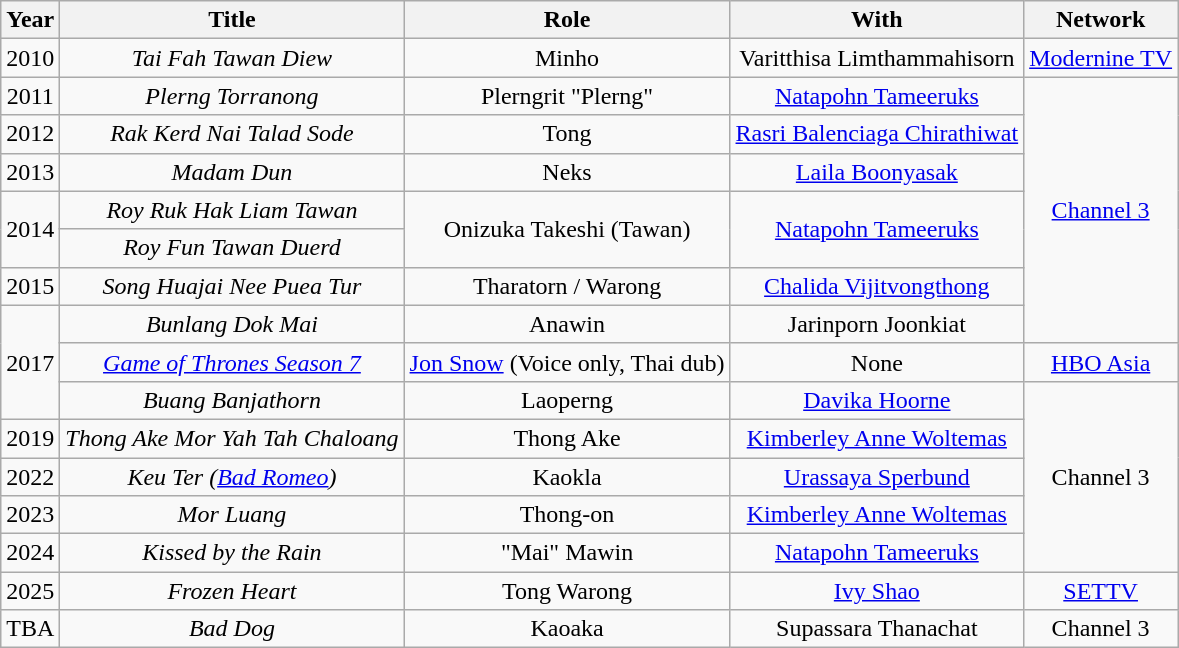<table class="wikitable" style="text-align:center;">
<tr>
<th>Year</th>
<th>Title</th>
<th>Role</th>
<th>With</th>
<th>Network</th>
</tr>
<tr>
<td>2010</td>
<td><em>Tai Fah Tawan Diew</em></td>
<td>Minho</td>
<td>Varitthisa Limthammahisorn</td>
<td><a href='#'>Modernine TV</a></td>
</tr>
<tr>
<td>2011</td>
<td><em>Plerng Torranong</em></td>
<td>Plerngrit "Plerng"</td>
<td><a href='#'>Natapohn Tameeruks</a></td>
<td rowspan="7"><a href='#'>Channel 3</a></td>
</tr>
<tr>
<td>2012</td>
<td><em>Rak Kerd Nai Talad Sode</em></td>
<td>Tong</td>
<td><a href='#'>Rasri Balenciaga Chirathiwat</a></td>
</tr>
<tr>
<td>2013</td>
<td><em>Madam Dun</em></td>
<td>Neks</td>
<td><a href='#'>Laila Boonyasak</a></td>
</tr>
<tr>
<td rowspan="2">2014</td>
<td><em>Roy Ruk Hak Liam Tawan</em></td>
<td rowspan="2">Onizuka Takeshi (Tawan)</td>
<td rowspan="2"><a href='#'>Natapohn Tameeruks</a></td>
</tr>
<tr>
<td><em>Roy Fun Tawan Duerd</em></td>
</tr>
<tr>
<td>2015</td>
<td><em>Song Huajai Nee Puea Tur</em></td>
<td>Tharatorn / Warong</td>
<td><a href='#'>Chalida Vijitvongthong</a></td>
</tr>
<tr>
<td rowspan="3">2017</td>
<td><em>Bunlang Dok Mai</em></td>
<td>Anawin</td>
<td>Jarinporn Joonkiat</td>
</tr>
<tr>
<td><em><a href='#'>Game of Thrones Season 7</a></em></td>
<td><a href='#'>Jon Snow</a> (Voice only, Thai dub)</td>
<td>None</td>
<td><a href='#'>HBO Asia</a></td>
</tr>
<tr>
<td><em>Buang Banjathorn</em></td>
<td>Laoperng</td>
<td><a href='#'>Davika Hoorne</a></td>
<td rowspan="5">Channel 3</td>
</tr>
<tr>
<td>2019</td>
<td><em>Thong Ake Mor Yah Tah Chaloang</em></td>
<td>Thong Ake</td>
<td><a href='#'>Kimberley Anne Woltemas</a></td>
</tr>
<tr>
<td>2022</td>
<td><em>Keu Ter (<a href='#'>Bad Romeo</a>)</em></td>
<td>Kaokla</td>
<td><a href='#'>Urassaya Sperbund</a></td>
</tr>
<tr>
<td>2023</td>
<td><em>Mor Luang</em></td>
<td>Thong-on</td>
<td><a href='#'>Kimberley Anne Woltemas</a></td>
</tr>
<tr>
<td>2024</td>
<td><em>Kissed by the Rain</em></td>
<td>"Mai" Mawin</td>
<td><a href='#'>Natapohn Tameeruks</a></td>
</tr>
<tr>
<td>2025</td>
<td><em>Frozen Heart</em></td>
<td>Tong Warong</td>
<td><a href='#'>Ivy Shao</a></td>
<td><a href='#'>SETTV</a></td>
</tr>
<tr>
<td>TBA</td>
<td><em>Bad Dog</em></td>
<td>Kaoaka</td>
<td>Supassara Thanachat</td>
<td>Channel 3</td>
</tr>
</table>
